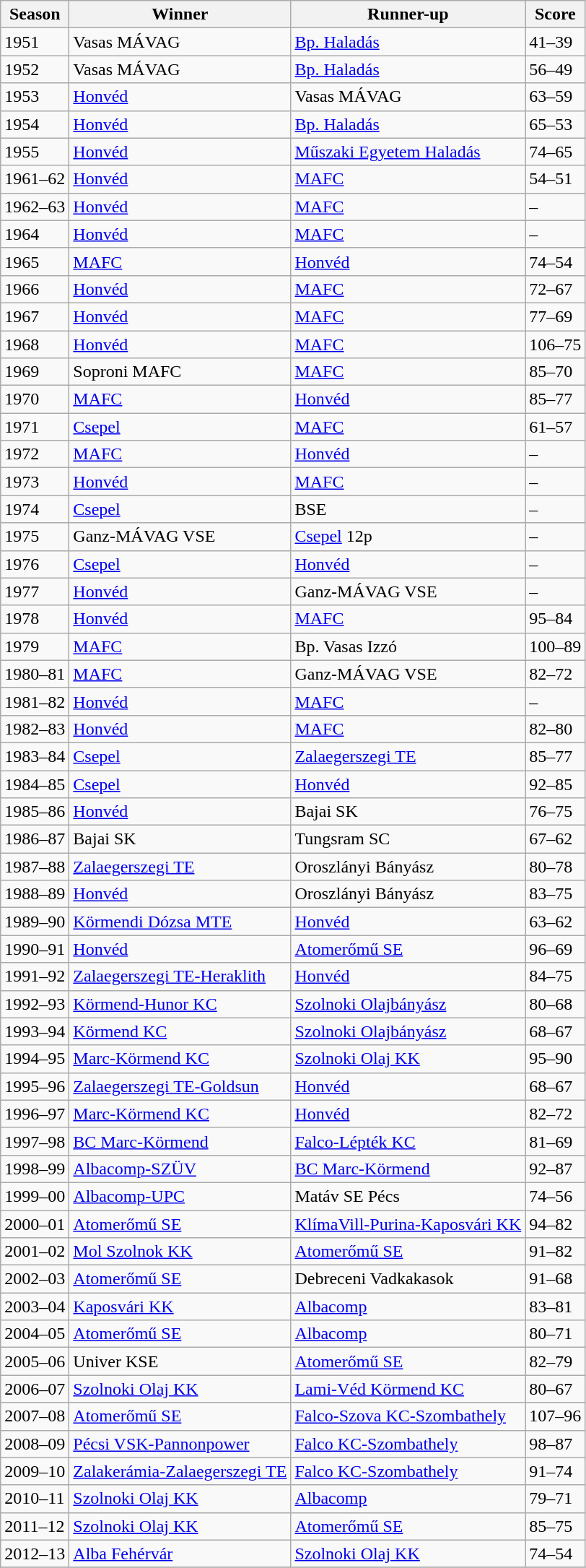<table class="wikitable" style="text-align:left;">
<tr>
<th>Season</th>
<th>Winner</th>
<th>Runner-up</th>
<th>Score</th>
</tr>
<tr>
<td>1951</td>
<td>Vasas MÁVAG</td>
<td><a href='#'>Bp. Haladás</a></td>
<td>41–39</td>
</tr>
<tr>
<td>1952</td>
<td>Vasas MÁVAG</td>
<td><a href='#'>Bp. Haladás</a></td>
<td>56–49</td>
</tr>
<tr>
<td>1953</td>
<td><a href='#'>Honvéd</a></td>
<td>Vasas MÁVAG</td>
<td>63–59</td>
</tr>
<tr>
<td>1954</td>
<td><a href='#'>Honvéd</a></td>
<td><a href='#'>Bp. Haladás</a></td>
<td>65–53</td>
</tr>
<tr>
<td>1955</td>
<td><a href='#'>Honvéd</a></td>
<td><a href='#'>Műszaki Egyetem Haladás</a></td>
<td>74–65</td>
</tr>
<tr>
<td>1961–62</td>
<td><a href='#'>Honvéd</a></td>
<td><a href='#'>MAFC</a></td>
<td>54–51</td>
</tr>
<tr>
<td>1962–63</td>
<td><a href='#'>Honvéd</a></td>
<td><a href='#'>MAFC</a></td>
<td>–</td>
</tr>
<tr>
<td>1964</td>
<td><a href='#'>Honvéd</a></td>
<td><a href='#'>MAFC</a></td>
<td>–</td>
</tr>
<tr>
<td>1965</td>
<td><a href='#'>MAFC</a></td>
<td><a href='#'>Honvéd</a></td>
<td>74–54</td>
</tr>
<tr>
<td>1966</td>
<td><a href='#'>Honvéd</a></td>
<td><a href='#'>MAFC</a></td>
<td>72–67</td>
</tr>
<tr>
<td>1967</td>
<td><a href='#'>Honvéd</a></td>
<td><a href='#'>MAFC</a></td>
<td>77–69</td>
</tr>
<tr>
<td>1968</td>
<td><a href='#'>Honvéd</a></td>
<td><a href='#'>MAFC</a></td>
<td>106–75</td>
</tr>
<tr>
<td>1969</td>
<td>Soproni MAFC</td>
<td><a href='#'>MAFC</a></td>
<td>85–70</td>
</tr>
<tr>
<td>1970</td>
<td><a href='#'>MAFC</a></td>
<td><a href='#'>Honvéd</a></td>
<td>85–77</td>
</tr>
<tr>
<td>1971</td>
<td><a href='#'>Csepel</a></td>
<td><a href='#'>MAFC</a></td>
<td>61–57</td>
</tr>
<tr>
<td>1972</td>
<td><a href='#'>MAFC</a></td>
<td><a href='#'>Honvéd</a></td>
<td>–</td>
</tr>
<tr>
<td>1973</td>
<td><a href='#'>Honvéd</a></td>
<td><a href='#'>MAFC</a></td>
<td>–</td>
</tr>
<tr>
<td>1974</td>
<td><a href='#'>Csepel</a></td>
<td>BSE</td>
<td>–</td>
</tr>
<tr>
<td>1975</td>
<td>Ganz-MÁVAG VSE</td>
<td><a href='#'>Csepel</a> 12p</td>
<td>–</td>
</tr>
<tr>
<td>1976</td>
<td><a href='#'>Csepel</a></td>
<td><a href='#'>Honvéd</a></td>
<td>–</td>
</tr>
<tr>
<td>1977</td>
<td><a href='#'>Honvéd</a></td>
<td>Ganz-MÁVAG VSE</td>
<td>–</td>
</tr>
<tr>
<td>1978</td>
<td><a href='#'>Honvéd</a></td>
<td><a href='#'>MAFC</a></td>
<td>95–84</td>
</tr>
<tr>
<td>1979</td>
<td><a href='#'>MAFC</a></td>
<td>Bp. Vasas Izzó</td>
<td>100–89</td>
</tr>
<tr>
<td>1980–81</td>
<td><a href='#'>MAFC</a></td>
<td>Ganz-MÁVAG VSE</td>
<td>82–72</td>
</tr>
<tr>
<td>1981–82</td>
<td><a href='#'>Honvéd</a></td>
<td><a href='#'>MAFC</a></td>
<td>–</td>
</tr>
<tr>
<td>1982–83</td>
<td><a href='#'>Honvéd</a></td>
<td><a href='#'>MAFC</a></td>
<td>82–80</td>
</tr>
<tr>
<td>1983–84</td>
<td><a href='#'>Csepel</a></td>
<td><a href='#'>Zalaegerszegi TE</a></td>
<td>85–77</td>
</tr>
<tr>
<td>1984–85</td>
<td><a href='#'>Csepel</a></td>
<td><a href='#'>Honvéd</a></td>
<td>92–85</td>
</tr>
<tr>
<td>1985–86</td>
<td><a href='#'>Honvéd</a></td>
<td>Bajai SK</td>
<td>76–75</td>
</tr>
<tr>
<td>1986–87</td>
<td>Bajai SK</td>
<td>Tungsram SC</td>
<td>67–62</td>
</tr>
<tr>
<td>1987–88</td>
<td><a href='#'>Zalaegerszegi TE</a></td>
<td>Oroszlányi Bányász</td>
<td>80–78</td>
</tr>
<tr>
<td>1988–89</td>
<td><a href='#'>Honvéd</a></td>
<td>Oroszlányi Bányász</td>
<td>83–75</td>
</tr>
<tr>
<td>1989–90</td>
<td><a href='#'>Körmendi Dózsa MTE</a></td>
<td><a href='#'>Honvéd</a></td>
<td>63–62</td>
</tr>
<tr>
<td>1990–91</td>
<td><a href='#'>Honvéd</a></td>
<td><a href='#'>Atomerőmű SE</a></td>
<td>96–69</td>
</tr>
<tr>
<td>1991–92</td>
<td><a href='#'>Zalaegerszegi TE-Heraklith</a></td>
<td><a href='#'>Honvéd</a></td>
<td>84–75</td>
</tr>
<tr>
<td>1992–93</td>
<td><a href='#'>Körmend-Hunor KC</a></td>
<td><a href='#'>Szolnoki Olajbányász</a></td>
<td>80–68</td>
</tr>
<tr>
<td>1993–94</td>
<td><a href='#'>Körmend KC</a></td>
<td><a href='#'>Szolnoki Olajbányász</a></td>
<td>68–67</td>
</tr>
<tr>
<td>1994–95</td>
<td><a href='#'>Marc-Körmend KC</a></td>
<td><a href='#'>Szolnoki Olaj KK</a></td>
<td>95–90</td>
</tr>
<tr>
<td>1995–96</td>
<td><a href='#'>Zalaegerszegi TE-Goldsun</a></td>
<td><a href='#'>Honvéd</a></td>
<td>68–67</td>
</tr>
<tr>
<td>1996–97</td>
<td><a href='#'>Marc-Körmend KC</a></td>
<td><a href='#'>Honvéd</a></td>
<td>82–72</td>
</tr>
<tr>
<td>1997–98</td>
<td><a href='#'>BC Marc-Körmend</a></td>
<td><a href='#'>Falco-Lépték KC</a></td>
<td>81–69</td>
</tr>
<tr>
<td>1998–99</td>
<td><a href='#'>Albacomp-SZÜV</a></td>
<td><a href='#'>BC Marc-Körmend</a></td>
<td>92–87</td>
</tr>
<tr>
<td>1999–00</td>
<td><a href='#'>Albacomp-UPC</a></td>
<td>Matáv SE Pécs</td>
<td>74–56</td>
</tr>
<tr>
<td>2000–01</td>
<td><a href='#'>Atomerőmű SE</a></td>
<td><a href='#'>KlímaVill-Purina-Kaposvári KK</a></td>
<td>94–82</td>
</tr>
<tr>
<td>2001–02</td>
<td><a href='#'>Mol Szolnok KK</a></td>
<td><a href='#'>Atomerőmű SE</a></td>
<td>91–82</td>
</tr>
<tr>
<td>2002–03</td>
<td><a href='#'>Atomerőmű SE</a></td>
<td>Debreceni Vadkakasok</td>
<td>91–68</td>
</tr>
<tr>
<td>2003–04</td>
<td><a href='#'>Kaposvári KK</a></td>
<td><a href='#'>Albacomp</a></td>
<td>83–81</td>
</tr>
<tr>
<td>2004–05</td>
<td><a href='#'>Atomerőmű SE</a></td>
<td><a href='#'>Albacomp</a></td>
<td>80–71</td>
</tr>
<tr>
<td>2005–06</td>
<td>Univer KSE</td>
<td><a href='#'>Atomerőmű SE</a></td>
<td>82–79</td>
</tr>
<tr>
<td>2006–07</td>
<td><a href='#'>Szolnoki Olaj KK</a></td>
<td><a href='#'>Lami-Véd Körmend KC</a></td>
<td>80–67</td>
</tr>
<tr>
<td>2007–08</td>
<td><a href='#'>Atomerőmű SE</a></td>
<td><a href='#'>Falco-Szova KC-Szombathely</a></td>
<td>107–96</td>
</tr>
<tr>
<td>2008–09</td>
<td><a href='#'>Pécsi VSK-Pannonpower</a></td>
<td><a href='#'>Falco KC-Szombathely</a></td>
<td>98–87</td>
</tr>
<tr>
<td>2009–10</td>
<td><a href='#'>Zalakerámia-Zalaegerszegi TE</a></td>
<td><a href='#'>Falco KC-Szombathely</a></td>
<td>91–74</td>
</tr>
<tr>
<td>2010–11</td>
<td><a href='#'>Szolnoki Olaj KK</a></td>
<td><a href='#'>Albacomp</a></td>
<td>79–71</td>
</tr>
<tr>
<td>2011–12</td>
<td><a href='#'>Szolnoki Olaj KK</a></td>
<td><a href='#'>Atomerőmű SE</a></td>
<td>85–75</td>
</tr>
<tr>
<td>2012–13</td>
<td><a href='#'>Alba Fehérvár</a></td>
<td><a href='#'>Szolnoki Olaj KK</a></td>
<td>74–54</td>
</tr>
<tr>
</tr>
</table>
